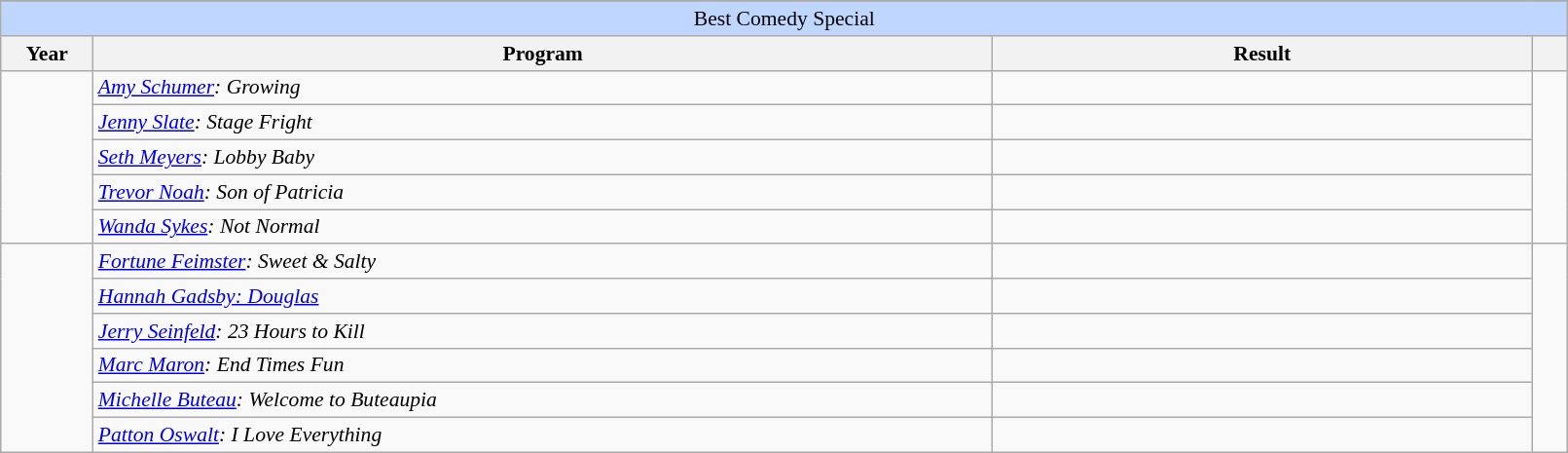<table class="wikitable plainrowheaders" style="font-size: 90%" width=85%>
<tr>
</tr>
<tr ---- bgcolor="#bfd7ff">
<td colspan=6 align=center>Best Comedy Special</td>
</tr>
<tr ---- bgcolor="#ebf5ff">
<th scope="col" style="width:2%;">Year</th>
<th scope="col" style="width:25%;">Program</th>
<th scope="col" style="width:15%;">Result</th>
<th scope="col" class="unsortable" style="width:1%;"></th>
</tr>
<tr>
<td rowspan="5"></td>
<td><em><a href='#'>Amy Schumer</a>: Growing</em></td>
<td></td>
<td rowspan="5"></td>
</tr>
<tr>
<td><em><a href='#'>Jenny Slate</a>: Stage Fright</em></td>
<td></td>
</tr>
<tr>
<td><em><a href='#'>Seth Meyers</a>: Lobby Baby</em></td>
<td></td>
</tr>
<tr>
<td><em><a href='#'>Trevor Noah</a>: Son of Patricia</em></td>
<td></td>
</tr>
<tr>
<td><em><a href='#'>Wanda Sykes</a>: Not Normal</em></td>
<td></td>
</tr>
<tr>
<td rowspan="6"></td>
<td><em><a href='#'>Fortune Feimster</a>: Sweet & Salty</em></td>
<td></td>
<td rowspan="6"></td>
</tr>
<tr>
<td><em><a href='#'>Hannah Gadsby: Douglas</a></em></td>
<td></td>
</tr>
<tr>
<td><em><a href='#'>Jerry Seinfeld</a>: 23 Hours to Kill</em></td>
<td></td>
</tr>
<tr>
<td><em><a href='#'>Marc Maron</a>: End Times Fun</em></td>
<td></td>
</tr>
<tr>
<td><em><a href='#'>Michelle Buteau</a>: Welcome to Buteaupia</em></td>
<td></td>
</tr>
<tr>
<td><em><a href='#'>Patton Oswalt</a>: I Love Everything</em></td>
<td></td>
</tr>
</table>
